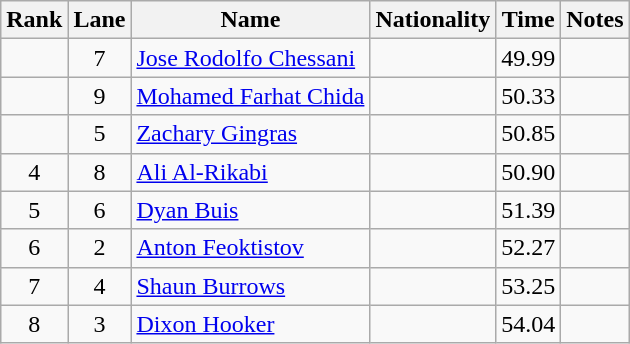<table class="wikitable sortable" style="text-align:center">
<tr>
<th>Rank</th>
<th>Lane</th>
<th>Name</th>
<th>Nationality</th>
<th>Time</th>
<th>Notes</th>
</tr>
<tr>
<td></td>
<td>7</td>
<td align="left"><a href='#'>Jose Rodolfo Chessani</a></td>
<td align="left"></td>
<td>49.99</td>
<td></td>
</tr>
<tr>
<td></td>
<td>9</td>
<td align="left"><a href='#'>Mohamed Farhat Chida</a></td>
<td align="left"></td>
<td>50.33</td>
<td></td>
</tr>
<tr>
<td></td>
<td>5</td>
<td align="left"><a href='#'>Zachary Gingras</a></td>
<td align="left"></td>
<td>50.85</td>
<td></td>
</tr>
<tr>
<td>4</td>
<td>8</td>
<td align="left"><a href='#'>Ali Al-Rikabi</a></td>
<td align="left"></td>
<td>50.90</td>
<td></td>
</tr>
<tr>
<td>5</td>
<td>6</td>
<td align="left"><a href='#'>Dyan Buis</a></td>
<td align="left"></td>
<td>51.39</td>
<td></td>
</tr>
<tr>
<td>6</td>
<td>2</td>
<td align="left"><a href='#'>Anton Feoktistov</a></td>
<td align="left"></td>
<td>52.27</td>
<td></td>
</tr>
<tr>
<td>7</td>
<td>4</td>
<td align="left"><a href='#'>Shaun Burrows</a></td>
<td align="left"></td>
<td>53.25</td>
<td></td>
</tr>
<tr>
<td>8</td>
<td>3</td>
<td align="left"><a href='#'>Dixon Hooker</a></td>
<td align="left"></td>
<td>54.04</td>
<td></td>
</tr>
</table>
